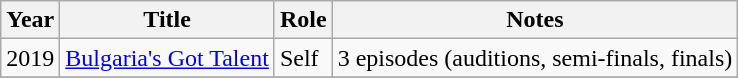<table class="wikitable sortable">
<tr>
<th>Year</th>
<th>Title</th>
<th>Role</th>
<th class="unsortable">Notes</th>
</tr>
<tr>
<td>2019</td>
<td><a href='#'>Bulgaria's Got Talent</a></td>
<td>Self</td>
<td>3 episodes (auditions, semi-finals, finals)</td>
</tr>
<tr>
</tr>
</table>
